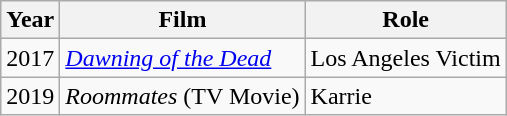<table class="wikitable">
<tr>
<th scope="col">Year</th>
<th scope="col">Film</th>
<th scope="col">Role</th>
</tr>
<tr>
<td>2017</td>
<td><em><a href='#'>Dawning of the Dead</a></em></td>
<td>Los Angeles Victim</td>
</tr>
<tr>
<td>2019</td>
<td><em>Roommates</em> (TV Movie)</td>
<td>Karrie</td>
</tr>
</table>
